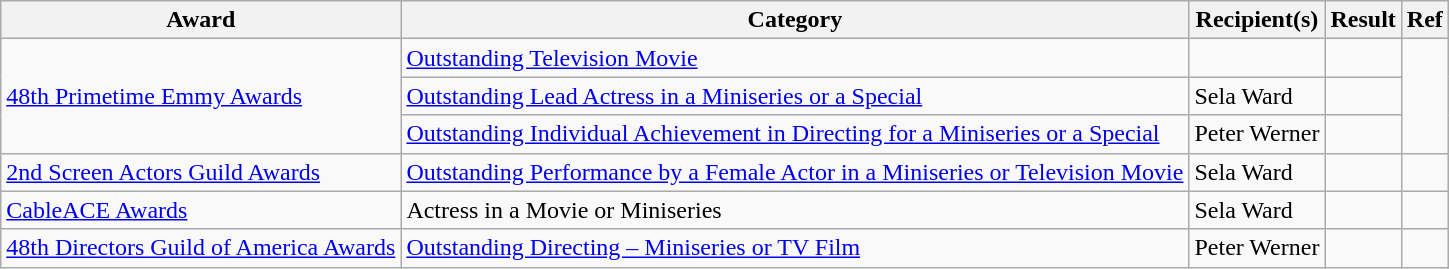<table class="wikitable sortable plainrowheaders">
<tr>
<th scope="col">Award</th>
<th scope="col">Category</th>
<th scope="col">Recipient(s)</th>
<th scope="col">Result</th>
<th scope="col">Ref</th>
</tr>
<tr>
<td rowspan="3"><a href='#'>48th Primetime Emmy Awards</a></td>
<td><a href='#'>Outstanding Television Movie</a></td>
<td></td>
<td></td>
<td rowspan="3"></td>
</tr>
<tr>
<td><a href='#'>Outstanding Lead Actress in a Miniseries or a Special</a></td>
<td>Sela Ward</td>
<td></td>
</tr>
<tr>
<td><a href='#'>Outstanding Individual Achievement in Directing for a Miniseries or a Special</a></td>
<td>Peter Werner</td>
<td></td>
</tr>
<tr>
<td><a href='#'>2nd Screen Actors Guild Awards</a></td>
<td><a href='#'>Outstanding Performance by a Female Actor in a Miniseries or Television Movie</a></td>
<td>Sela Ward</td>
<td></td>
<td></td>
</tr>
<tr>
<td rowspan="1"><a href='#'>CableACE Awards</a></td>
<td>Actress in a Movie or Miniseries</td>
<td>Sela Ward</td>
<td></td>
<td></td>
</tr>
<tr>
<td><a href='#'>48th Directors Guild of America Awards</a></td>
<td><a href='#'>Outstanding Directing – Miniseries or TV Film</a></td>
<td>Peter Werner</td>
<td></td>
<td></td>
</tr>
</table>
